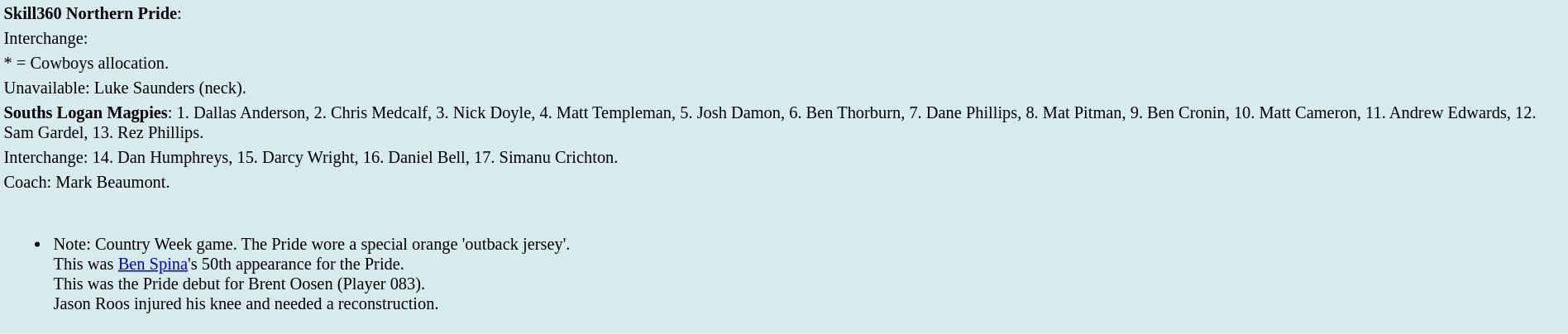<table style="background:#d7ebed; font-size:85%; width:100%;">
<tr>
<td><strong>Skill360 Northern Pride</strong>:    <br>        </td>
</tr>
<tr>
<td>Interchange:    </td>
</tr>
<tr>
<td>* = Cowboys allocation.</td>
</tr>
<tr>
<td>Unavailable: Luke Saunders (neck).</td>
</tr>
<tr>
<td><strong>Souths Logan Magpies</strong>: 1. Dallas Anderson, 2. Chris Medcalf, 3. Nick Doyle, 4. Matt Templeman, 5. Josh Damon, 6. Ben Thorburn, 7. Dane Phillips, 8. Mat Pitman, 9. Ben Cronin, 10. Matt Cameron, 11. Andrew Edwards, 12. Sam Gardel, 13. Rez Phillips.</td>
</tr>
<tr>
<td>Interchange: 14. Dan Humphreys, 15. Darcy Wright, 16. Daniel Bell, 17. Simanu Crichton.</td>
</tr>
<tr>
<td>Coach: Mark Beaumont.</td>
</tr>
<tr>
<td><br><ul><li>Note: Country Week game. The Pride wore a special orange 'outback jersey'.<br>This was <a href='#'>Ben Spina</a>'s 50th appearance for the Pride.<br>This was the Pride debut for Brent Oosen (Player 083).<br>Jason Roos injured his knee and needed a reconstruction.</li></ul></td>
</tr>
</table>
